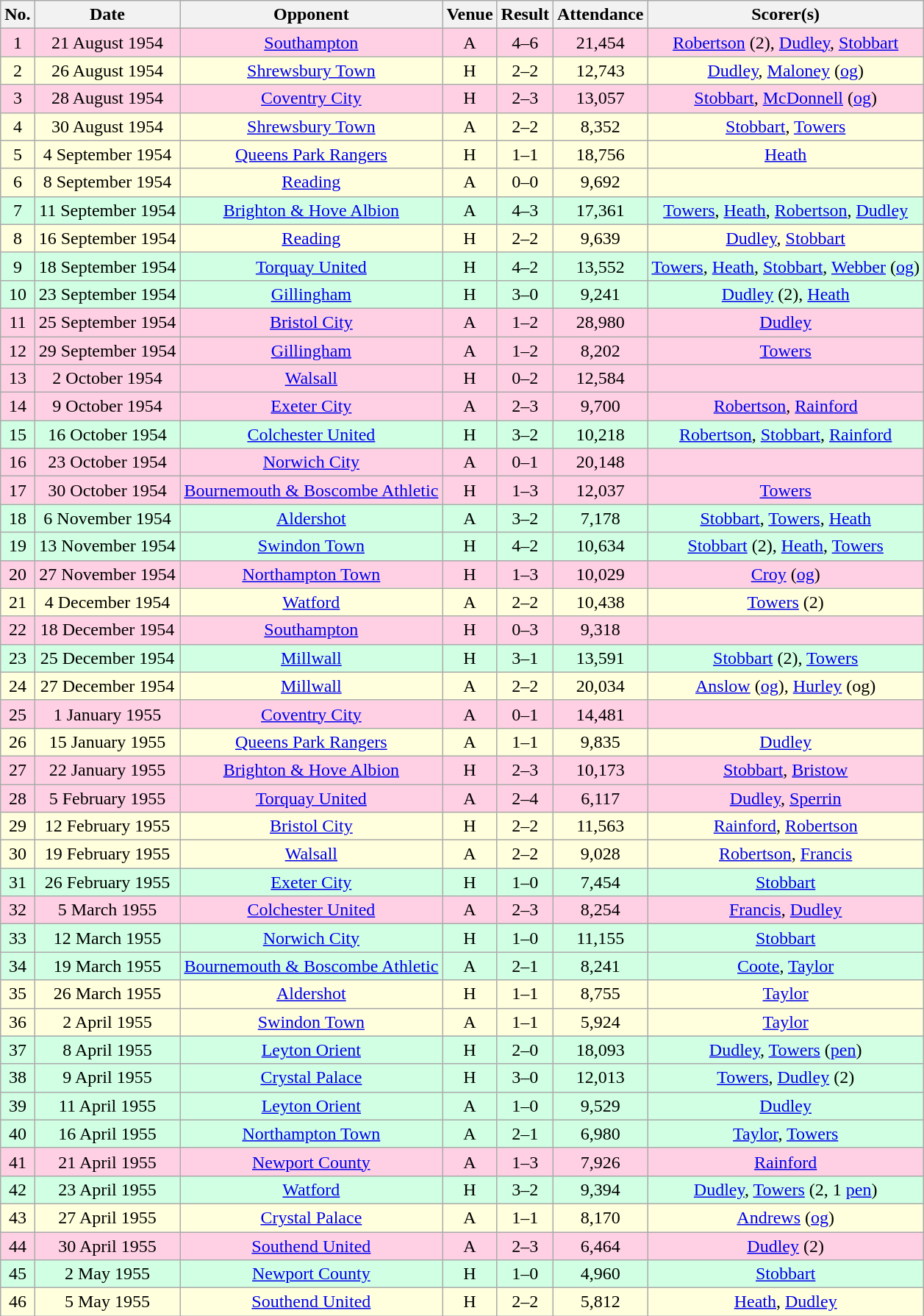<table class="wikitable sortable" style="text-align:center;">
<tr>
<th>No.</th>
<th>Date</th>
<th>Opponent</th>
<th>Venue</th>
<th>Result</th>
<th>Attendance</th>
<th>Scorer(s)</th>
</tr>
<tr style="background:#ffd0e3;">
<td>1</td>
<td>21 August 1954</td>
<td><a href='#'>Southampton</a></td>
<td>A</td>
<td>4–6</td>
<td>21,454</td>
<td><a href='#'>Robertson</a> (2), <a href='#'>Dudley</a>, <a href='#'>Stobbart</a></td>
</tr>
<tr style="background:#ffd;">
<td>2</td>
<td>26 August 1954</td>
<td><a href='#'>Shrewsbury Town</a></td>
<td>H</td>
<td>2–2</td>
<td>12,743</td>
<td><a href='#'>Dudley</a>, <a href='#'>Maloney</a> (<a href='#'>og</a>)</td>
</tr>
<tr style="background:#ffd0e3;">
<td>3</td>
<td>28 August 1954</td>
<td><a href='#'>Coventry City</a></td>
<td>H</td>
<td>2–3</td>
<td>13,057</td>
<td><a href='#'>Stobbart</a>, <a href='#'>McDonnell</a> (<a href='#'>og</a>)</td>
</tr>
<tr style="background:#ffd;">
<td>4</td>
<td>30 August 1954</td>
<td><a href='#'>Shrewsbury Town</a></td>
<td>A</td>
<td>2–2</td>
<td>8,352</td>
<td><a href='#'>Stobbart</a>, <a href='#'>Towers</a></td>
</tr>
<tr style="background:#ffd;">
<td>5</td>
<td>4 September 1954</td>
<td><a href='#'>Queens Park Rangers</a></td>
<td>H</td>
<td>1–1</td>
<td>18,756</td>
<td><a href='#'>Heath</a></td>
</tr>
<tr style="background:#ffd;">
<td>6</td>
<td>8 September 1954</td>
<td><a href='#'>Reading</a></td>
<td>A</td>
<td>0–0</td>
<td>9,692</td>
<td></td>
</tr>
<tr style="background:#d0ffe3;">
<td>7</td>
<td>11 September 1954</td>
<td><a href='#'>Brighton & Hove Albion</a></td>
<td>A</td>
<td>4–3</td>
<td>17,361</td>
<td><a href='#'>Towers</a>, <a href='#'>Heath</a>, <a href='#'>Robertson</a>, <a href='#'>Dudley</a></td>
</tr>
<tr style="background:#ffd;">
<td>8</td>
<td>16 September 1954</td>
<td><a href='#'>Reading</a></td>
<td>H</td>
<td>2–2</td>
<td>9,639</td>
<td><a href='#'>Dudley</a>, <a href='#'>Stobbart</a></td>
</tr>
<tr style="background:#d0ffe3;">
<td>9</td>
<td>18 September 1954</td>
<td><a href='#'>Torquay United</a></td>
<td>H</td>
<td>4–2</td>
<td>13,552</td>
<td><a href='#'>Towers</a>, <a href='#'>Heath</a>, <a href='#'>Stobbart</a>, <a href='#'>Webber</a> (<a href='#'>og</a>)</td>
</tr>
<tr style="background:#d0ffe3;">
<td>10</td>
<td>23 September 1954</td>
<td><a href='#'>Gillingham</a></td>
<td>H</td>
<td>3–0</td>
<td>9,241</td>
<td><a href='#'>Dudley</a> (2), <a href='#'>Heath</a></td>
</tr>
<tr style="background:#ffd0e3;">
<td>11</td>
<td>25 September 1954</td>
<td><a href='#'>Bristol City</a></td>
<td>A</td>
<td>1–2</td>
<td>28,980</td>
<td><a href='#'>Dudley</a></td>
</tr>
<tr style="background:#ffd0e3;">
<td>12</td>
<td>29 September 1954</td>
<td><a href='#'>Gillingham</a></td>
<td>A</td>
<td>1–2</td>
<td>8,202</td>
<td><a href='#'>Towers</a></td>
</tr>
<tr style="background:#ffd0e3;">
<td>13</td>
<td>2 October 1954</td>
<td><a href='#'>Walsall</a></td>
<td>H</td>
<td>0–2</td>
<td>12,584</td>
<td></td>
</tr>
<tr style="background:#ffd0e3;">
<td>14</td>
<td>9 October 1954</td>
<td><a href='#'>Exeter City</a></td>
<td>A</td>
<td>2–3</td>
<td>9,700</td>
<td><a href='#'>Robertson</a>, <a href='#'>Rainford</a></td>
</tr>
<tr style="background:#d0ffe3;">
<td>15</td>
<td>16 October 1954</td>
<td><a href='#'>Colchester United</a></td>
<td>H</td>
<td>3–2</td>
<td>10,218</td>
<td><a href='#'>Robertson</a>, <a href='#'>Stobbart</a>, <a href='#'>Rainford</a></td>
</tr>
<tr style="background:#ffd0e3;">
<td>16</td>
<td>23 October 1954</td>
<td><a href='#'>Norwich City</a></td>
<td>A</td>
<td>0–1</td>
<td>20,148</td>
<td></td>
</tr>
<tr style="background:#ffd0e3;">
<td>17</td>
<td>30 October 1954</td>
<td><a href='#'>Bournemouth & Boscombe Athletic</a></td>
<td>H</td>
<td>1–3</td>
<td>12,037</td>
<td><a href='#'>Towers</a></td>
</tr>
<tr style="background:#d0ffe3;">
<td>18</td>
<td>6 November 1954</td>
<td><a href='#'>Aldershot</a></td>
<td>A</td>
<td>3–2</td>
<td>7,178</td>
<td><a href='#'>Stobbart</a>, <a href='#'>Towers</a>, <a href='#'>Heath</a></td>
</tr>
<tr style="background:#d0ffe3;">
<td>19</td>
<td>13 November 1954</td>
<td><a href='#'>Swindon Town</a></td>
<td>H</td>
<td>4–2</td>
<td>10,634</td>
<td><a href='#'>Stobbart</a> (2), <a href='#'>Heath</a>, <a href='#'>Towers</a></td>
</tr>
<tr style="background:#ffd0e3;">
<td>20</td>
<td>27 November 1954</td>
<td><a href='#'>Northampton Town</a></td>
<td>H</td>
<td>1–3</td>
<td>10,029</td>
<td><a href='#'>Croy</a> (<a href='#'>og</a>)</td>
</tr>
<tr style="background:#ffd;">
<td>21</td>
<td>4 December 1954</td>
<td><a href='#'>Watford</a></td>
<td>A</td>
<td>2–2</td>
<td>10,438</td>
<td><a href='#'>Towers</a> (2)</td>
</tr>
<tr style="background:#ffd0e3;">
<td>22</td>
<td>18 December 1954</td>
<td><a href='#'>Southampton</a></td>
<td>H</td>
<td>0–3</td>
<td>9,318</td>
<td></td>
</tr>
<tr style="background:#d0ffe3;">
<td>23</td>
<td>25 December 1954</td>
<td><a href='#'>Millwall</a></td>
<td>H</td>
<td>3–1</td>
<td>13,591</td>
<td><a href='#'>Stobbart</a> (2), <a href='#'>Towers</a></td>
</tr>
<tr style="background:#ffd;">
<td>24</td>
<td>27 December 1954</td>
<td><a href='#'>Millwall</a></td>
<td>A</td>
<td>2–2</td>
<td>20,034</td>
<td><a href='#'>Anslow</a> (<a href='#'>og</a>), <a href='#'>Hurley</a> (og)</td>
</tr>
<tr style="background:#ffd0e3;">
<td>25</td>
<td>1 January 1955</td>
<td><a href='#'>Coventry City</a></td>
<td>A</td>
<td>0–1</td>
<td>14,481</td>
<td></td>
</tr>
<tr style="background:#ffd;">
<td>26</td>
<td>15 January 1955</td>
<td><a href='#'>Queens Park Rangers</a></td>
<td>A</td>
<td>1–1</td>
<td>9,835</td>
<td><a href='#'>Dudley</a></td>
</tr>
<tr style="background:#ffd0e3;">
<td>27</td>
<td>22 January 1955</td>
<td><a href='#'>Brighton & Hove Albion</a></td>
<td>H</td>
<td>2–3</td>
<td>10,173</td>
<td><a href='#'>Stobbart</a>, <a href='#'>Bristow</a></td>
</tr>
<tr style="background:#ffd0e3;">
<td>28</td>
<td>5 February 1955</td>
<td><a href='#'>Torquay United</a></td>
<td>A</td>
<td>2–4</td>
<td>6,117</td>
<td><a href='#'>Dudley</a>, <a href='#'>Sperrin</a></td>
</tr>
<tr style="background:#ffd;">
<td>29</td>
<td>12 February 1955</td>
<td><a href='#'>Bristol City</a></td>
<td>H</td>
<td>2–2</td>
<td>11,563</td>
<td><a href='#'>Rainford</a>, <a href='#'>Robertson</a></td>
</tr>
<tr style="background:#ffd;">
<td>30</td>
<td>19 February 1955</td>
<td><a href='#'>Walsall</a></td>
<td>A</td>
<td>2–2</td>
<td>9,028</td>
<td><a href='#'>Robertson</a>, <a href='#'>Francis</a></td>
</tr>
<tr style="background:#d0ffe3;">
<td>31</td>
<td>26 February 1955</td>
<td><a href='#'>Exeter City</a></td>
<td>H</td>
<td>1–0</td>
<td>7,454</td>
<td><a href='#'>Stobbart</a></td>
</tr>
<tr style="background:#ffd0e3;">
<td>32</td>
<td>5 March 1955</td>
<td><a href='#'>Colchester United</a></td>
<td>A</td>
<td>2–3</td>
<td>8,254</td>
<td><a href='#'>Francis</a>, <a href='#'>Dudley</a></td>
</tr>
<tr style="background:#d0ffe3;">
<td>33</td>
<td>12 March 1955</td>
<td><a href='#'>Norwich City</a></td>
<td>H</td>
<td>1–0</td>
<td>11,155</td>
<td><a href='#'>Stobbart</a></td>
</tr>
<tr style="background:#d0ffe3;">
<td>34</td>
<td>19 March 1955</td>
<td><a href='#'>Bournemouth & Boscombe Athletic</a></td>
<td>A</td>
<td>2–1</td>
<td>8,241</td>
<td><a href='#'>Coote</a>, <a href='#'>Taylor</a></td>
</tr>
<tr style="background:#ffd;">
<td>35</td>
<td>26 March 1955</td>
<td><a href='#'>Aldershot</a></td>
<td>H</td>
<td>1–1</td>
<td>8,755</td>
<td><a href='#'>Taylor</a></td>
</tr>
<tr style="background:#ffd;">
<td>36</td>
<td>2 April 1955</td>
<td><a href='#'>Swindon Town</a></td>
<td>A</td>
<td>1–1</td>
<td>5,924</td>
<td><a href='#'>Taylor</a></td>
</tr>
<tr style="background:#d0ffe3;">
<td>37</td>
<td>8 April 1955</td>
<td><a href='#'>Leyton Orient</a></td>
<td>H</td>
<td>2–0</td>
<td>18,093</td>
<td><a href='#'>Dudley</a>, <a href='#'>Towers</a> (<a href='#'>pen</a>)</td>
</tr>
<tr style="background:#d0ffe3;">
<td>38</td>
<td>9 April 1955</td>
<td><a href='#'>Crystal Palace</a></td>
<td>H</td>
<td>3–0</td>
<td>12,013</td>
<td><a href='#'>Towers</a>, <a href='#'>Dudley</a> (2)</td>
</tr>
<tr style="background:#d0ffe3;">
<td>39</td>
<td>11 April 1955</td>
<td><a href='#'>Leyton Orient</a></td>
<td>A</td>
<td>1–0</td>
<td>9,529</td>
<td><a href='#'>Dudley</a></td>
</tr>
<tr style="background:#d0ffe3;">
<td>40</td>
<td>16 April 1955</td>
<td><a href='#'>Northampton Town</a></td>
<td>A</td>
<td>2–1</td>
<td>6,980</td>
<td><a href='#'>Taylor</a>, <a href='#'>Towers</a></td>
</tr>
<tr style="background:#ffd0e3;">
<td>41</td>
<td>21 April 1955</td>
<td><a href='#'>Newport County</a></td>
<td>A</td>
<td>1–3</td>
<td>7,926</td>
<td><a href='#'>Rainford</a></td>
</tr>
<tr style="background:#d0ffe3;">
<td>42</td>
<td>23 April 1955</td>
<td><a href='#'>Watford</a></td>
<td>H</td>
<td>3–2</td>
<td>9,394</td>
<td><a href='#'>Dudley</a>, <a href='#'>Towers</a> (2, 1 <a href='#'>pen</a>)</td>
</tr>
<tr style="background:#ffd;">
<td>43</td>
<td>27 April 1955</td>
<td><a href='#'>Crystal Palace</a></td>
<td>A</td>
<td>1–1</td>
<td>8,170</td>
<td><a href='#'>Andrews</a> (<a href='#'>og</a>)</td>
</tr>
<tr style="background:#ffd0e3;">
<td>44</td>
<td>30 April 1955</td>
<td><a href='#'>Southend United</a></td>
<td>A</td>
<td>2–3</td>
<td>6,464</td>
<td><a href='#'>Dudley</a> (2)</td>
</tr>
<tr style="background:#d0ffe3;">
<td>45</td>
<td>2 May 1955</td>
<td><a href='#'>Newport County</a></td>
<td>H</td>
<td>1–0</td>
<td>4,960</td>
<td><a href='#'>Stobbart</a></td>
</tr>
<tr style="background:#ffd;">
<td>46</td>
<td>5 May 1955</td>
<td><a href='#'>Southend United</a></td>
<td>H</td>
<td>2–2</td>
<td>5,812</td>
<td><a href='#'>Heath</a>, <a href='#'>Dudley</a></td>
</tr>
</table>
